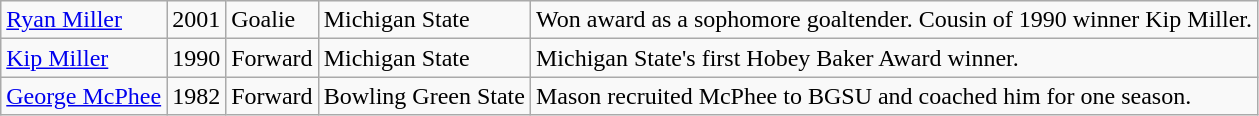<table class="wikitable sortable">
<tr>
<td><a href='#'>Ryan Miller</a></td>
<td>2001</td>
<td>Goalie</td>
<td>Michigan State</td>
<td>Won award as a sophomore goaltender. Cousin of 1990 winner Kip Miller.</td>
</tr>
<tr>
<td><a href='#'>Kip Miller</a></td>
<td>1990</td>
<td>Forward</td>
<td>Michigan State</td>
<td>Michigan State's first Hobey Baker Award winner.</td>
</tr>
<tr>
<td><a href='#'>George McPhee</a></td>
<td>1982</td>
<td>Forward</td>
<td>Bowling Green State</td>
<td>Mason recruited McPhee to BGSU and coached him for one season.</td>
</tr>
</table>
